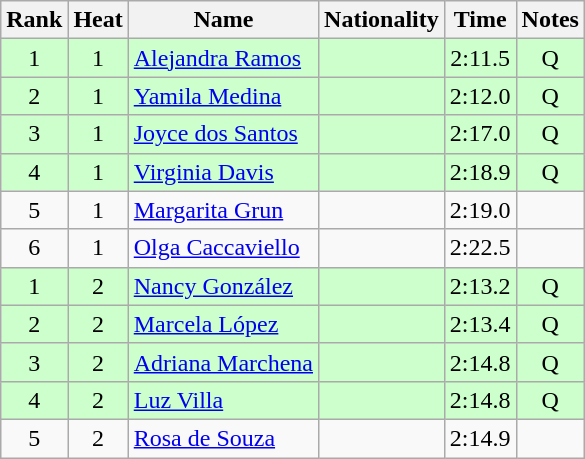<table class="wikitable sortable" style="text-align:center">
<tr>
<th>Rank</th>
<th>Heat</th>
<th>Name</th>
<th>Nationality</th>
<th>Time</th>
<th>Notes</th>
</tr>
<tr bgcolor=ccffcc>
<td>1</td>
<td>1</td>
<td align=left><a href='#'>Alejandra Ramos</a></td>
<td align=left></td>
<td>2:11.5</td>
<td>Q</td>
</tr>
<tr bgcolor=ccffcc>
<td>2</td>
<td>1</td>
<td align=left><a href='#'>Yamila Medina</a></td>
<td align=left></td>
<td>2:12.0</td>
<td>Q</td>
</tr>
<tr bgcolor=ccffcc>
<td>3</td>
<td>1</td>
<td align=left><a href='#'>Joyce dos Santos</a></td>
<td align=left></td>
<td>2:17.0</td>
<td>Q</td>
</tr>
<tr bgcolor=ccffcc>
<td>4</td>
<td>1</td>
<td align=left><a href='#'>Virginia Davis</a></td>
<td align=left></td>
<td>2:18.9</td>
<td>Q</td>
</tr>
<tr>
<td>5</td>
<td>1</td>
<td align=left><a href='#'>Margarita Grun</a></td>
<td align=left></td>
<td>2:19.0</td>
<td></td>
</tr>
<tr>
<td>6</td>
<td>1</td>
<td align=left><a href='#'>Olga Caccaviello</a></td>
<td align=left></td>
<td>2:22.5</td>
<td></td>
</tr>
<tr bgcolor=ccffcc>
<td>1</td>
<td>2</td>
<td align=left><a href='#'>Nancy González</a></td>
<td align=left></td>
<td>2:13.2</td>
<td>Q</td>
</tr>
<tr bgcolor=ccffcc>
<td>2</td>
<td>2</td>
<td align=left><a href='#'>Marcela López</a></td>
<td align=left></td>
<td>2:13.4</td>
<td>Q</td>
</tr>
<tr bgcolor=ccffcc>
<td>3</td>
<td>2</td>
<td align=left><a href='#'>Adriana Marchena</a></td>
<td align=left></td>
<td>2:14.8</td>
<td>Q</td>
</tr>
<tr bgcolor=ccffcc>
<td>4</td>
<td>2</td>
<td align=left><a href='#'>Luz Villa</a></td>
<td align=left></td>
<td>2:14.8</td>
<td>Q</td>
</tr>
<tr>
<td>5</td>
<td>2</td>
<td align=left><a href='#'>Rosa de Souza</a></td>
<td align=left></td>
<td>2:14.9</td>
<td></td>
</tr>
</table>
